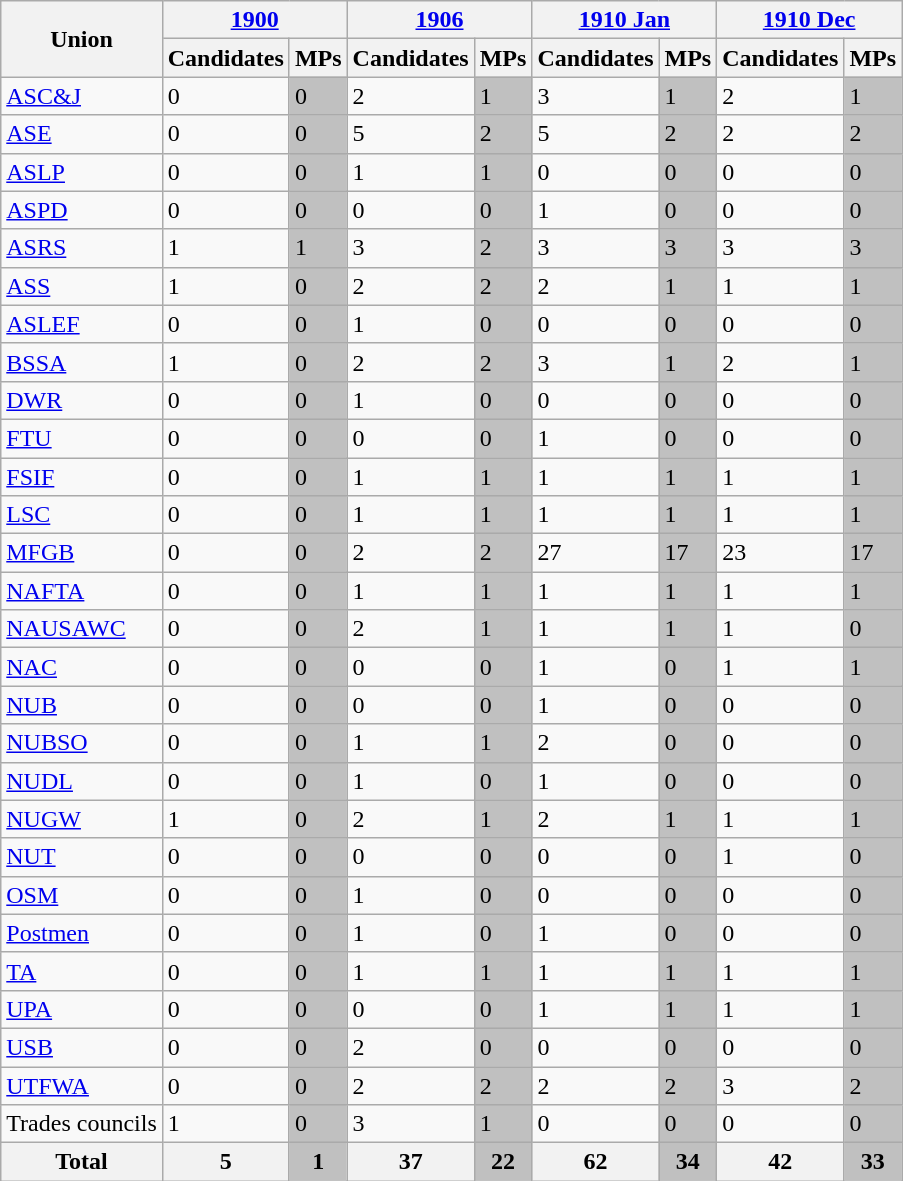<table class="wikitable sortable">
<tr>
<th rowspan=2>Union</th>
<th colspan=2><a href='#'>1900</a></th>
<th colspan=2><a href='#'>1906</a></th>
<th colspan=2><a href='#'>1910 Jan</a></th>
<th colspan=2><a href='#'>1910 Dec</a></th>
</tr>
<tr>
<th>Candidates</th>
<th>MPs</th>
<th>Candidates</th>
<th>MPs</th>
<th>Candidates</th>
<th>MPs</th>
<th>Candidates</th>
<th>MPs</th>
</tr>
<tr>
<td><a href='#'>ASC&J</a></td>
<td>0</td>
<td style="background: silver;">0</td>
<td>2</td>
<td style="background: silver;">1</td>
<td>3</td>
<td style="background: silver;">1</td>
<td>2</td>
<td style="background: silver;">1</td>
</tr>
<tr>
<td><a href='#'>ASE</a></td>
<td>0</td>
<td style="background: silver;">0</td>
<td>5</td>
<td style="background: silver;">2</td>
<td>5</td>
<td style="background: silver;">2</td>
<td>2</td>
<td style="background: silver;">2</td>
</tr>
<tr>
<td><a href='#'>ASLP</a></td>
<td>0</td>
<td style="background: silver;">0</td>
<td>1</td>
<td style="background: silver;">1</td>
<td>0</td>
<td style="background: silver;">0</td>
<td>0</td>
<td style="background: silver;">0</td>
</tr>
<tr>
<td><a href='#'>ASPD</a></td>
<td>0</td>
<td style="background: silver;">0</td>
<td>0</td>
<td style="background: silver;">0</td>
<td>1</td>
<td style="background: silver;">0</td>
<td>0</td>
<td style="background: silver;">0</td>
</tr>
<tr>
<td><a href='#'>ASRS</a></td>
<td>1</td>
<td style="background: silver;">1</td>
<td>3</td>
<td style="background: silver;">2</td>
<td>3</td>
<td style="background: silver;">3</td>
<td>3</td>
<td style="background: silver;">3</td>
</tr>
<tr>
<td><a href='#'>ASS</a></td>
<td>1</td>
<td style="background: silver;">0</td>
<td>2</td>
<td style="background: silver;">2</td>
<td>2</td>
<td style="background: silver;">1</td>
<td>1</td>
<td style="background: silver;">1</td>
</tr>
<tr>
<td><a href='#'>ASLEF</a></td>
<td>0</td>
<td style="background: silver;">0</td>
<td>1</td>
<td style="background: silver;">0</td>
<td>0</td>
<td style="background: silver;">0</td>
<td>0</td>
<td style="background: silver;">0</td>
</tr>
<tr>
<td><a href='#'>BSSA</a></td>
<td>1</td>
<td style="background: silver;">0</td>
<td>2</td>
<td style="background: silver;">2</td>
<td>3</td>
<td style="background: silver;">1</td>
<td>2</td>
<td style="background: silver;">1</td>
</tr>
<tr>
<td><a href='#'>DWR</a></td>
<td>0</td>
<td style="background: silver;">0</td>
<td>1</td>
<td style="background: silver;">0</td>
<td>0</td>
<td style="background: silver;">0</td>
<td>0</td>
<td style="background: silver;">0</td>
</tr>
<tr>
<td><a href='#'>FTU</a></td>
<td>0</td>
<td style="background: silver;">0</td>
<td>0</td>
<td style="background: silver;">0</td>
<td>1</td>
<td style="background: silver;">0</td>
<td>0</td>
<td style="background: silver;">0</td>
</tr>
<tr>
<td><a href='#'>FSIF</a></td>
<td>0</td>
<td style="background: silver;">0</td>
<td>1</td>
<td style="background: silver;">1</td>
<td>1</td>
<td style="background: silver;">1</td>
<td>1</td>
<td style="background: silver;">1</td>
</tr>
<tr>
<td><a href='#'>LSC</a></td>
<td>0</td>
<td style="background: silver;">0</td>
<td>1</td>
<td style="background: silver;">1</td>
<td>1</td>
<td style="background: silver;">1</td>
<td>1</td>
<td style="background: silver;">1</td>
</tr>
<tr>
<td><a href='#'>MFGB</a></td>
<td>0</td>
<td style="background: silver;">0</td>
<td>2</td>
<td style="background: silver;">2</td>
<td>27</td>
<td style="background: silver;">17</td>
<td>23</td>
<td style="background: silver;">17</td>
</tr>
<tr>
<td><a href='#'>NAFTA</a></td>
<td>0</td>
<td style="background: silver;">0</td>
<td>1</td>
<td style="background: silver;">1</td>
<td>1</td>
<td style="background: silver;">1</td>
<td>1</td>
<td style="background: silver;">1</td>
</tr>
<tr>
<td><a href='#'>NAUSAWC</a></td>
<td>0</td>
<td style="background: silver;">0</td>
<td>2</td>
<td style="background: silver;">1</td>
<td>1</td>
<td style="background: silver;">1</td>
<td>1</td>
<td style="background: silver;">0</td>
</tr>
<tr>
<td><a href='#'>NAC</a></td>
<td>0</td>
<td style="background: silver;">0</td>
<td>0</td>
<td style="background: silver;">0</td>
<td>1</td>
<td style="background: silver;">0</td>
<td>1</td>
<td style="background: silver;">1</td>
</tr>
<tr>
<td><a href='#'>NUB</a></td>
<td>0</td>
<td style="background: silver;">0</td>
<td>0</td>
<td style="background: silver;">0</td>
<td>1</td>
<td style="background: silver;">0</td>
<td>0</td>
<td style="background: silver;">0</td>
</tr>
<tr>
<td><a href='#'>NUBSO</a></td>
<td>0</td>
<td style="background: silver;">0</td>
<td>1</td>
<td style="background: silver;">1</td>
<td>2</td>
<td style="background: silver;">0</td>
<td>0</td>
<td style="background: silver;">0</td>
</tr>
<tr>
<td><a href='#'>NUDL</a></td>
<td>0</td>
<td style="background: silver;">0</td>
<td>1</td>
<td style="background: silver;">0</td>
<td>1</td>
<td style="background: silver;">0</td>
<td>0</td>
<td style="background: silver;">0</td>
</tr>
<tr>
<td><a href='#'>NUGW</a></td>
<td>1</td>
<td style="background: silver;">0</td>
<td>2</td>
<td style="background: silver;">1</td>
<td>2</td>
<td style="background: silver;">1</td>
<td>1</td>
<td style="background: silver;">1</td>
</tr>
<tr>
<td><a href='#'>NUT</a></td>
<td>0</td>
<td style="background: silver;">0</td>
<td>0</td>
<td style="background: silver;">0</td>
<td>0</td>
<td style="background: silver;">0</td>
<td>1</td>
<td style="background: silver;">0</td>
</tr>
<tr>
<td><a href='#'>OSM</a></td>
<td>0</td>
<td style="background: silver;">0</td>
<td>1</td>
<td style="background: silver;">0</td>
<td>0</td>
<td style="background: silver;">0</td>
<td>0</td>
<td style="background: silver;">0</td>
</tr>
<tr>
<td><a href='#'>Postmen</a></td>
<td>0</td>
<td style="background: silver;">0</td>
<td>1</td>
<td style="background: silver;">0</td>
<td>1</td>
<td style="background: silver;">0</td>
<td>0</td>
<td style="background: silver;">0</td>
</tr>
<tr>
<td><a href='#'>TA</a></td>
<td>0</td>
<td style="background: silver;">0</td>
<td>1</td>
<td style="background: silver;">1</td>
<td>1</td>
<td style="background: silver;">1</td>
<td>1</td>
<td style="background: silver;">1</td>
</tr>
<tr>
<td><a href='#'>UPA</a></td>
<td>0</td>
<td style="background: silver;">0</td>
<td>0</td>
<td style="background: silver;">0</td>
<td>1</td>
<td style="background: silver;">1</td>
<td>1</td>
<td style="background: silver;">1</td>
</tr>
<tr>
<td><a href='#'>USB</a></td>
<td>0</td>
<td style="background: silver;">0</td>
<td>2</td>
<td style="background: silver;">0</td>
<td>0</td>
<td style="background: silver;">0</td>
<td>0</td>
<td style="background: silver;">0</td>
</tr>
<tr>
<td><a href='#'>UTFWA</a></td>
<td>0</td>
<td style="background: silver;">0</td>
<td>2</td>
<td style="background: silver;">2</td>
<td>2</td>
<td style="background: silver;">2</td>
<td>3</td>
<td style="background: silver;">2</td>
</tr>
<tr>
<td>Trades councils</td>
<td>1</td>
<td style="background: silver;">0</td>
<td>3</td>
<td style="background: silver;">1</td>
<td>0</td>
<td style="background: silver;">0</td>
<td>0</td>
<td style="background: silver;">0</td>
</tr>
<tr>
<th>Total</th>
<th>5</th>
<th style="background: silver;">1</th>
<th>37</th>
<th style="background: silver;">22</th>
<th>62</th>
<th style="background: silver;">34</th>
<th>42</th>
<th style="background: silver;">33</th>
</tr>
</table>
